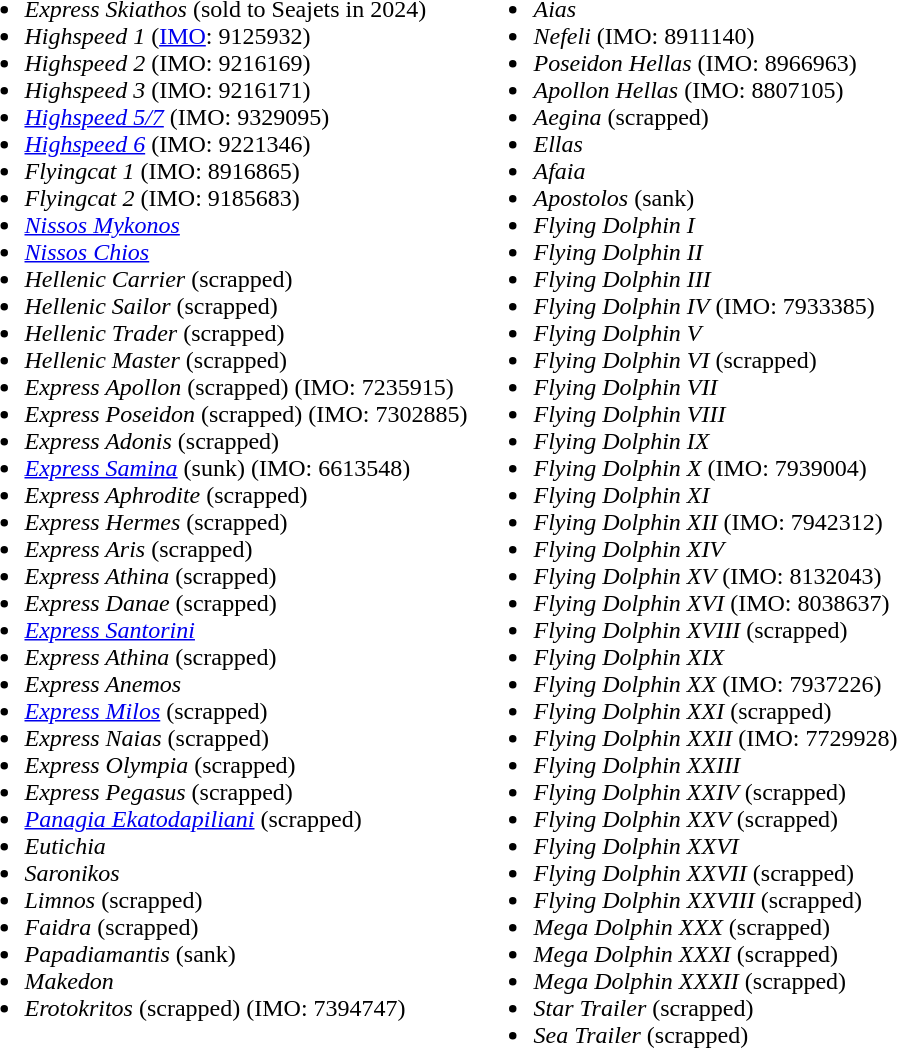<table>
<tr valign="top">
<td><br><ul><li><em>Express Skiathos</em> (sold to Seajets in 2024)</li><li><em>Highspeed 1</em> (<a href='#'>IMO</a>: 9125932)</li><li><em>Highspeed 2</em> (IMO: 9216169)</li><li><em>Highspeed 3</em> (IMO: 9216171)</li><li><em><a href='#'>Highspeed 5/7</a></em> (IMO: 9329095)</li><li><em><a href='#'>Highspeed 6</a></em> (IMO: 9221346)</li><li><em>Flyingcat 1</em> (IMO: 8916865)</li><li><em>Flyingcat 2</em> (IMO: 9185683)</li><li><em><a href='#'>Nissos Mykonos</a></em></li><li><em><a href='#'>Nissos Chios</a></em></li><li><em>Hellenic Carrier</em> (scrapped)</li><li><em>Hellenic Sailor</em> (scrapped)</li><li><em>Hellenic Trader</em> (scrapped)</li><li><em>Hellenic Master</em> (scrapped)</li><li><em>Express Apollon</em> (scrapped) (IMO: 7235915)</li><li><em>Express Poseidon</em> (scrapped) (IMO: 7302885)</li><li><em>Express Adonis</em> (scrapped)</li><li><em><a href='#'>Express Samina</a></em> (sunk) (IMO: 6613548)</li><li><em>Express Aphrodite</em> (scrapped)</li><li><em>Express Hermes</em> (scrapped)</li><li><em>Express Aris</em> (scrapped)</li><li><em>Express Athina</em> (scrapped)</li><li><em>Express Danae</em> (scrapped)</li><li><em><a href='#'>Express Santorini</a></em></li><li><em>Express Athina</em> (scrapped)</li><li><em>Express Anemos</em></li><li><em><a href='#'>Express Milos</a></em> (scrapped)</li><li><em>Express Naias</em> (scrapped)</li><li><em>Express Olympia</em> (scrapped)</li><li><em>Express Pegasus</em> (scrapped)</li><li><em><a href='#'>Panagia Ekatodapiliani</a></em> (scrapped)</li><li><em>Eutichia</em></li><li><em>Saronikos</em></li><li><em>Limnos</em> (scrapped)</li><li><em>Faidra</em> (scrapped)</li><li><em>Papadiamantis</em> (sank)</li><li><em>Makedon</em></li><li><em>Erotokritos</em> (scrapped) (IMO: 7394747)</li></ul></td>
<td><br><ul><li><em>Aias</em></li><li><em>Nefeli</em> (IMO: 8911140)</li><li><em>Poseidon Hellas</em> (IMO: 8966963)</li><li><em>Apollon Hellas</em> (IMO: 8807105)</li><li><em>Aegina</em> (scrapped)</li><li><em>Ellas</em></li><li><em>Afaia</em></li><li><em>Apostolos</em> (sank)</li><li><em>Flying Dolphin I</em></li><li><em>Flying Dolphin II</em></li><li><em>Flying Dolphin III</em></li><li><em>Flying Dolphin IV</em> (IMO: 7933385)</li><li><em>Flying Dolphin V</em></li><li><em>Flying Dolphin VI</em> (scrapped)</li><li><em>Flying Dolphin VII</em></li><li><em>Flying Dolphin VIII</em></li><li><em>Flying Dolphin IX</em></li><li><em>Flying Dolphin X</em> (IMO: 7939004)</li><li><em>Flying Dolphin XI</em></li><li><em>Flying Dolphin XII</em> (IMO: 7942312)</li><li><em>Flying Dolphin XIV</em></li><li><em>Flying Dolphin XV</em> (IMO: 8132043)</li><li><em>Flying Dolphin XVI</em> (IMO: 8038637)</li><li><em>Flying Dolphin XVIII</em> (scrapped)</li><li><em>Flying Dolphin XIX</em></li><li><em>Flying Dolphin XX</em> (IMO: 7937226)</li><li><em>Flying Dolphin XXI</em> (scrapped)</li><li><em>Flying Dolphin XXII</em> (IMO: 7729928)</li><li><em>Flying Dolphin XXIII</em></li><li><em>Flying Dolphin XXIV</em> (scrapped)</li><li><em>Flying Dolphin XXV</em> (scrapped)</li><li><em>Flying Dolphin XXVI</em></li><li><em>Flying Dolphin XXVII</em> (scrapped)</li><li><em>Flying Dolphin XXVIII</em> (scrapped)</li><li><em>Mega Dolphin XXX</em> (scrapped)</li><li><em>Mega Dolphin XXXI</em> (scrapped)</li><li><em>Mega Dolphin XXXII</em> (scrapped)</li><li><em>Star Trailer</em> (scrapped)</li><li><em>Sea Trailer</em> (scrapped)</li></ul></td>
</tr>
</table>
